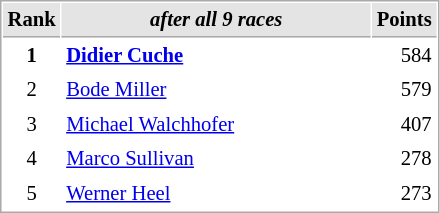<table cellspacing="1" cellpadding="3" style="border:1px solid #AAAAAA;font-size:86%">
<tr bgcolor="#E4E4E4">
<th style="border-bottom:1px solid #AAAAAA" width=10>Rank</th>
<th style="border-bottom:1px solid #AAAAAA" width=200><strong><em>after all 9 races</em></strong></th>
<th style="border-bottom:1px solid #AAAAAA" width=20>Points</th>
</tr>
<tr>
<td align="center"><strong>1</strong></td>
<td> <strong><a href='#'>Didier Cuche</a> </strong></td>
<td align="right">584</td>
</tr>
<tr>
<td align="center">2</td>
<td> <a href='#'>Bode Miller</a></td>
<td align="right">579</td>
</tr>
<tr>
<td align="center">3</td>
<td> <a href='#'>Michael Walchhofer</a></td>
<td align="right">407</td>
</tr>
<tr>
<td align="center">4</td>
<td> <a href='#'>Marco Sullivan</a></td>
<td align="right">278</td>
</tr>
<tr>
<td align="center">5</td>
<td> <a href='#'>Werner Heel</a></td>
<td align="right">273</td>
</tr>
</table>
